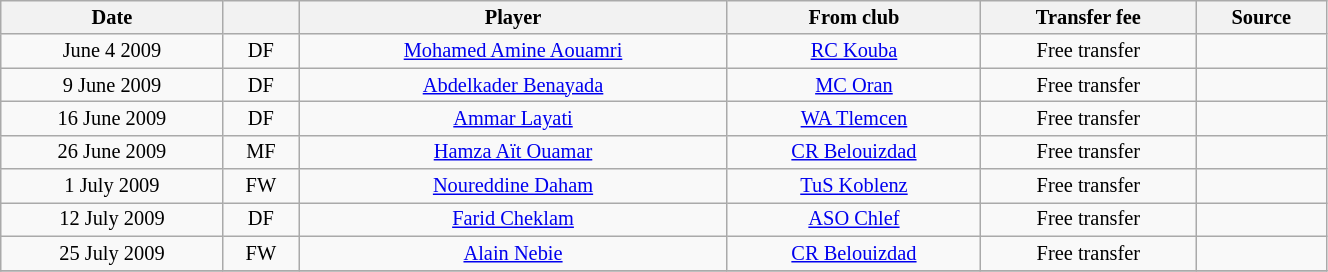<table class="wikitable sortable" style="width:70%; text-align:center; font-size:85%; text-align:centre;">
<tr>
<th>Date</th>
<th></th>
<th>Player</th>
<th>From club</th>
<th>Transfer fee</th>
<th>Source</th>
</tr>
<tr>
<td>June 4 2009</td>
<td>DF</td>
<td> <a href='#'>Mohamed Amine Aouamri</a></td>
<td><a href='#'>RC Kouba</a></td>
<td>Free transfer</td>
<td></td>
</tr>
<tr>
<td>9 June 2009</td>
<td>DF</td>
<td> <a href='#'>Abdelkader Benayada</a></td>
<td><a href='#'>MC Oran</a></td>
<td>Free transfer</td>
<td></td>
</tr>
<tr>
<td>16 June 2009</td>
<td>DF</td>
<td> <a href='#'>Ammar Layati</a></td>
<td><a href='#'>WA Tlemcen</a></td>
<td>Free transfer</td>
<td></td>
</tr>
<tr>
<td>26 June 2009</td>
<td>MF</td>
<td> <a href='#'>Hamza Aït Ouamar</a></td>
<td><a href='#'>CR Belouizdad</a></td>
<td>Free transfer</td>
<td></td>
</tr>
<tr>
<td>1 July 2009</td>
<td>FW</td>
<td> <a href='#'>Noureddine Daham</a></td>
<td> <a href='#'>TuS Koblenz</a></td>
<td>Free transfer</td>
<td></td>
</tr>
<tr>
<td>12 July 2009</td>
<td>DF</td>
<td> <a href='#'>Farid Cheklam</a></td>
<td><a href='#'>ASO Chlef</a></td>
<td>Free transfer</td>
<td></td>
</tr>
<tr>
<td>25 July 2009</td>
<td>FW</td>
<td> <a href='#'>Alain Nebie</a></td>
<td><a href='#'>CR Belouizdad</a></td>
<td>Free transfer</td>
<td></td>
</tr>
<tr>
</tr>
</table>
